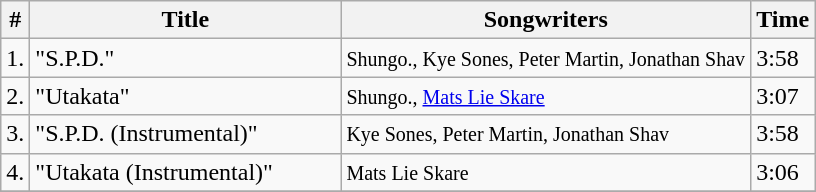<table class="wikitable">
<tr>
<th>#</th>
<th width="200">Title</th>
<th>Songwriters</th>
<th>Time</th>
</tr>
<tr>
<td>1.</td>
<td>"S.P.D."</td>
<td><small>Shungo., Kye Sones, Peter Martin, Jonathan Shav</small></td>
<td>3:58</td>
</tr>
<tr>
<td>2.</td>
<td>"Utakata"</td>
<td><small>Shungo., <a href='#'>Mats Lie Skare</a></small></td>
<td>3:07</td>
</tr>
<tr>
<td>3.</td>
<td>"S.P.D. (Instrumental)"</td>
<td><small>Kye Sones, Peter Martin, Jonathan Shav</small></td>
<td>3:58</td>
</tr>
<tr>
<td>4.</td>
<td>"Utakata (Instrumental)"</td>
<td><small>Mats Lie Skare</small></td>
<td>3:06</td>
</tr>
<tr>
</tr>
</table>
